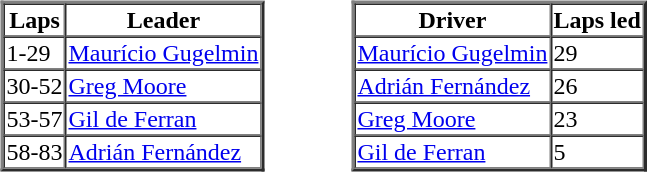<table>
<tr>
<td valign="top"><br><table border=2 cellspacing=0>
<tr>
<th>Laps</th>
<th>Leader</th>
</tr>
<tr>
<td>1-29</td>
<td><a href='#'>Maurício Gugelmin</a></td>
</tr>
<tr>
<td>30-52</td>
<td><a href='#'>Greg Moore</a></td>
</tr>
<tr>
<td>53-57</td>
<td><a href='#'>Gil de Ferran</a></td>
</tr>
<tr>
<td>58-83</td>
<td><a href='#'>Adrián Fernández</a></td>
</tr>
</table>
</td>
<td width="50"> </td>
<td valign="top"><br><table border=2 cellspacing=0>
<tr>
<th>Driver</th>
<th>Laps led</th>
</tr>
<tr>
<td><a href='#'>Maurício Gugelmin</a></td>
<td>29</td>
</tr>
<tr>
<td><a href='#'>Adrián Fernández</a></td>
<td>26</td>
</tr>
<tr>
<td><a href='#'>Greg Moore</a></td>
<td>23</td>
</tr>
<tr>
<td><a href='#'>Gil de Ferran</a></td>
<td>5</td>
</tr>
</table>
</td>
</tr>
</table>
